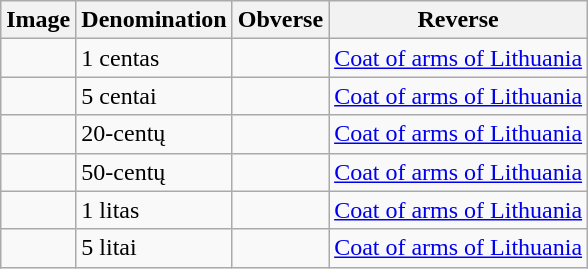<table class="wikitable">
<tr>
<th>Image</th>
<th>Denomination</th>
<th>Obverse</th>
<th>Reverse</th>
</tr>
<tr>
<td align="center"></td>
<td>1 centas</td>
<td></td>
<td><a href='#'>Coat of arms of Lithuania</a></td>
</tr>
<tr>
<td align="center"></td>
<td>5 centai</td>
<td></td>
<td><a href='#'>Coat of arms of Lithuania</a></td>
</tr>
<tr>
<td align="center"></td>
<td>20-centų</td>
<td></td>
<td><a href='#'>Coat of arms of Lithuania</a></td>
</tr>
<tr>
<td align="center"></td>
<td>50-centų</td>
<td></td>
<td><a href='#'>Coat of arms of Lithuania</a></td>
</tr>
<tr>
<td align="center"></td>
<td>1 litas</td>
<td></td>
<td><a href='#'>Coat of arms of Lithuania</a></td>
</tr>
<tr>
<td align="center"></td>
<td>5 litai</td>
<td></td>
<td><a href='#'>Coat of arms of Lithuania</a></td>
</tr>
</table>
